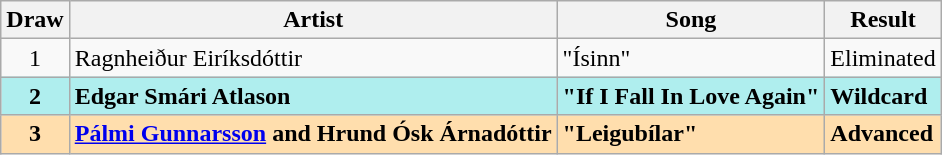<table class="sortable wikitable" style="margin: 1em auto 1em auto; text-align:center">
<tr>
<th>Draw</th>
<th>Artist</th>
<th>Song</th>
<th>Result</th>
</tr>
<tr>
<td>1</td>
<td align="left">Ragnheiður Eiríksdóttir</td>
<td align="left">"Ísinn"</td>
<td align="left">Eliminated</td>
</tr>
<tr style="font-weight:bold; background:paleturquoise;">
<td>2</td>
<td align="left">Edgar Smári Atlason</td>
<td align="left">"If I Fall In Love Again"</td>
<td align="left">Wildcard</td>
</tr>
<tr style="font-weight:bold; background:navajowhite;">
<td>3</td>
<td align="left"><a href='#'>Pálmi Gunnarsson</a> and Hrund Ósk Árnadóttir</td>
<td align="left">"Leigubílar"</td>
<td align="left">Advanced</td>
</tr>
</table>
